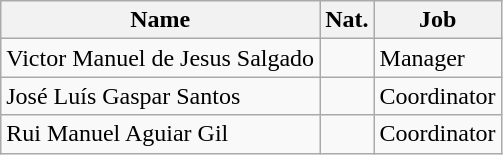<table class="wikitable">
<tr>
<th>Name</th>
<th>Nat.</th>
<th>Job</th>
</tr>
<tr>
<td>Victor Manuel de Jesus Salgado</td>
<td></td>
<td>Manager</td>
</tr>
<tr>
<td>José Luís Gaspar Santos</td>
<td></td>
<td>Coordinator</td>
</tr>
<tr>
<td>Rui Manuel Aguiar Gil</td>
<td></td>
<td>Coordinator</td>
</tr>
</table>
